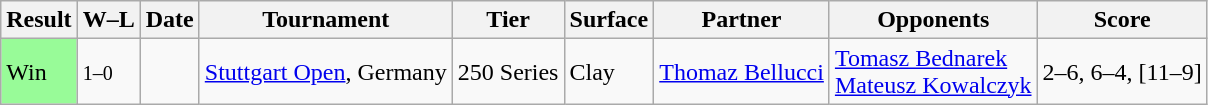<table class="sortable wikitable">
<tr>
<th>Result</th>
<th class=unsortable>W–L</th>
<th>Date</th>
<th>Tournament</th>
<th>Tier</th>
<th>Surface</th>
<th>Partner</th>
<th>Opponents</th>
<th class=unsortable>Score</th>
</tr>
<tr>
<td bgcolor=98FB98>Win</td>
<td><small>1–0</small></td>
<td><a href='#'></a></td>
<td><a href='#'>Stuttgart Open</a>, Germany</td>
<td>250 Series</td>
<td>Clay</td>
<td> <a href='#'>Thomaz Bellucci</a></td>
<td> <a href='#'>Tomasz Bednarek</a><br> <a href='#'>Mateusz Kowalczyk</a></td>
<td>2–6, 6–4, [11–9]</td>
</tr>
</table>
